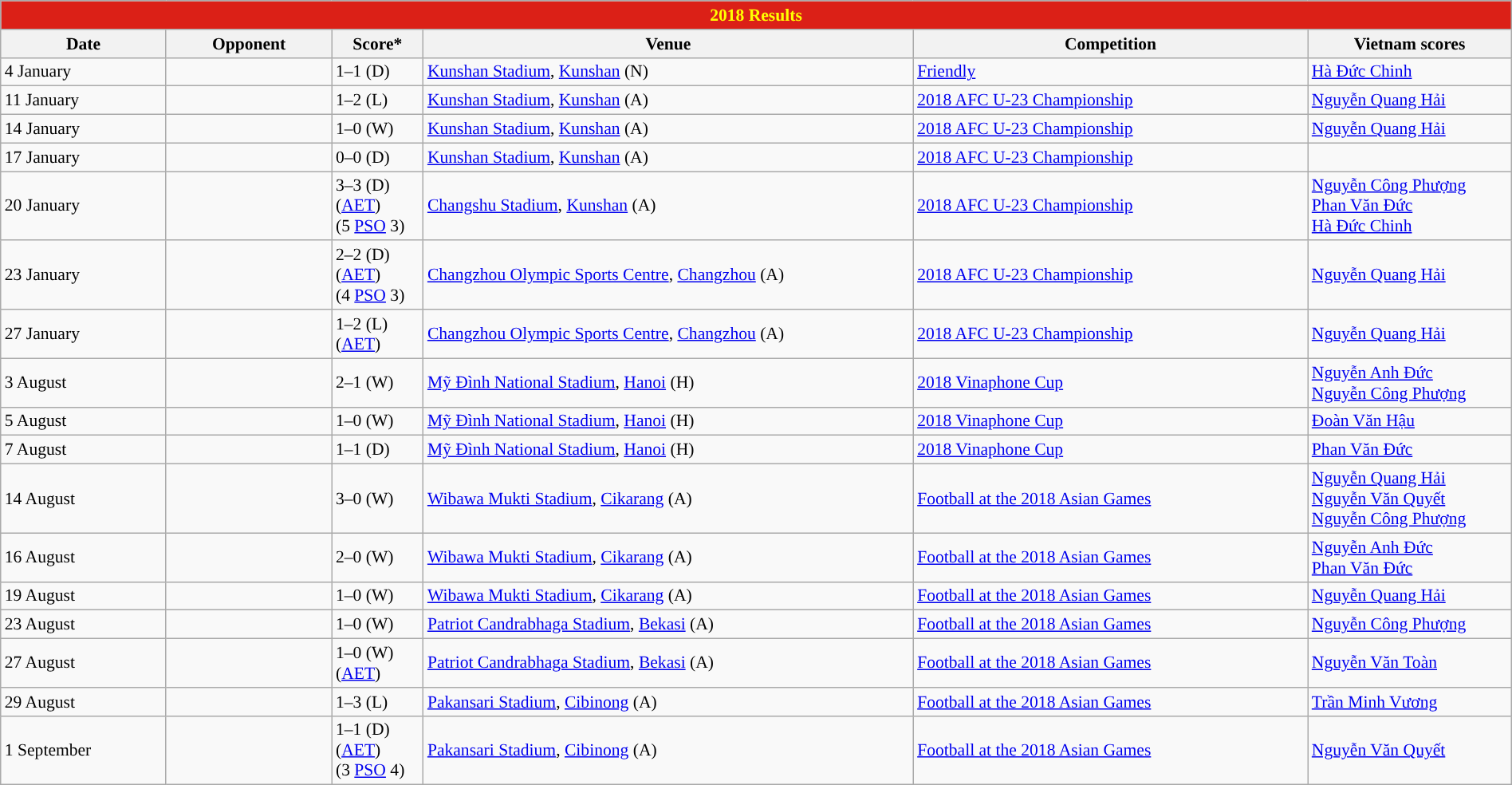<table class="wikitable" width=100% style="text-align:left;font-size:90%;">
<tr>
<th colspan=9 style="background: #DB2017; color: #FFFF00;">2018 Results</th>
</tr>
<tr>
<th width=80>Date</th>
<th width=80>Opponent</th>
<th width=20>Score*</th>
<th width=250>Venue</th>
<th width=200>Competition</th>
<th width=100>Vietnam scores</th>
</tr>
<tr>
<td>4 January</td>
<td></td>
<td>1–1 (D)</td>
<td><a href='#'>Kunshan Stadium</a>, <a href='#'>Kunshan</a> (N)</td>
<td><a href='#'>Friendly</a></td>
<td><a href='#'>Hà Đức Chinh</a> </td>
</tr>
<tr>
<td>11 January</td>
<td></td>
<td>1–2 (L)</td>
<td><a href='#'>Kunshan Stadium</a>, <a href='#'>Kunshan</a> (A)</td>
<td><a href='#'>2018 AFC U-23 Championship</a></td>
<td><a href='#'>Nguyễn Quang Hải</a> </td>
</tr>
<tr>
<td>14 January</td>
<td></td>
<td>1–0 (W)</td>
<td><a href='#'>Kunshan Stadium</a>, <a href='#'>Kunshan</a> (A)</td>
<td><a href='#'>2018 AFC U-23 Championship</a></td>
<td><a href='#'>Nguyễn Quang Hải</a> </td>
</tr>
<tr>
<td>17 January</td>
<td></td>
<td>0–0 (D)</td>
<td><a href='#'>Kunshan Stadium</a>, <a href='#'>Kunshan</a> (A)</td>
<td><a href='#'>2018 AFC U-23 Championship</a></td>
<td></td>
</tr>
<tr>
<td>20 January</td>
<td></td>
<td>3–3 (D) (<a href='#'>AET</a>)<br>(5 <a href='#'>PSO</a> 3)</td>
<td><a href='#'>Changshu Stadium</a>, <a href='#'>Kunshan</a> (A)</td>
<td><a href='#'>2018 AFC U-23 Championship</a></td>
<td><a href='#'>Nguyễn Công Phượng</a> <br><a href='#'>Phan Văn Đức</a> <br><a href='#'>Hà Đức Chinh</a> </td>
</tr>
<tr>
<td>23 January</td>
<td></td>
<td>2–2 (D) (<a href='#'>AET</a>)<br>(4 <a href='#'>PSO</a> 3)</td>
<td><a href='#'>Changzhou Olympic Sports Centre</a>, <a href='#'>Changzhou</a> (A)</td>
<td><a href='#'>2018 AFC U-23 Championship</a></td>
<td><a href='#'>Nguyễn Quang Hải</a> </td>
</tr>
<tr>
<td>27 January</td>
<td></td>
<td>1–2 (L) (<a href='#'>AET</a>)</td>
<td><a href='#'>Changzhou Olympic Sports Centre</a>, <a href='#'>Changzhou</a> (A)</td>
<td><a href='#'>2018 AFC U-23 Championship</a></td>
<td><a href='#'>Nguyễn Quang Hải</a> </td>
</tr>
<tr>
<td>3 August</td>
<td></td>
<td>2–1 (W)</td>
<td><a href='#'>Mỹ Đình National Stadium</a>, <a href='#'>Hanoi</a> (H)</td>
<td><a href='#'>2018 Vinaphone Cup</a></td>
<td><a href='#'>Nguyễn Anh Đức</a> <br><a href='#'>Nguyễn Công Phượng</a> </td>
</tr>
<tr>
<td>5 August</td>
<td></td>
<td>1–0 (W)</td>
<td><a href='#'>Mỹ Đình National Stadium</a>, <a href='#'>Hanoi</a> (H)</td>
<td><a href='#'>2018 Vinaphone Cup</a></td>
<td><a href='#'>Đoàn Văn Hậu</a> </td>
</tr>
<tr>
<td>7 August</td>
<td></td>
<td>1–1 (D)</td>
<td><a href='#'>Mỹ Đình National Stadium</a>, <a href='#'>Hanoi</a> (H)</td>
<td><a href='#'>2018 Vinaphone Cup</a></td>
<td><a href='#'>Phan Văn Đức</a> </td>
</tr>
<tr>
<td>14 August</td>
<td></td>
<td>3–0 (W)</td>
<td><a href='#'>Wibawa Mukti Stadium</a>, <a href='#'>Cikarang</a> (A)</td>
<td><a href='#'>Football at the 2018 Asian Games</a></td>
<td><a href='#'>Nguyễn Quang Hải</a> <br><a href='#'>Nguyễn Văn Quyết</a> <br><a href='#'>Nguyễn Công Phượng</a> </td>
</tr>
<tr>
<td>16 August</td>
<td></td>
<td>2–0 (W)</td>
<td><a href='#'>Wibawa Mukti Stadium</a>, <a href='#'>Cikarang</a> (A)</td>
<td><a href='#'>Football at the 2018 Asian Games</a></td>
<td><a href='#'>Nguyễn Anh Đức</a> <br><a href='#'>Phan Văn Đức</a> </td>
</tr>
<tr>
<td>19 August</td>
<td></td>
<td>1–0 (W)</td>
<td><a href='#'>Wibawa Mukti Stadium</a>, <a href='#'>Cikarang</a> (A)</td>
<td><a href='#'>Football at the 2018 Asian Games</a></td>
<td><a href='#'>Nguyễn Quang Hải</a> </td>
</tr>
<tr>
<td>23 August</td>
<td></td>
<td>1–0 (W)</td>
<td><a href='#'>Patriot Candrabhaga Stadium</a>, <a href='#'>Bekasi</a> (A)</td>
<td><a href='#'>Football at the 2018 Asian Games</a></td>
<td><a href='#'>Nguyễn Công Phượng</a> </td>
</tr>
<tr>
<td>27 August</td>
<td></td>
<td>1–0 (W) (<a href='#'>AET</a>)</td>
<td><a href='#'>Patriot Candrabhaga Stadium</a>, <a href='#'>Bekasi</a> (A)</td>
<td><a href='#'>Football at the 2018 Asian Games</a></td>
<td><a href='#'>Nguyễn Văn Toàn</a> </td>
</tr>
<tr>
<td>29 August</td>
<td></td>
<td>1–3 (L)</td>
<td><a href='#'>Pakansari Stadium</a>, <a href='#'>Cibinong</a> (A)</td>
<td><a href='#'>Football at the 2018 Asian Games</a></td>
<td><a href='#'>Trần Minh Vương</a> </td>
</tr>
<tr>
<td>1 September</td>
<td></td>
<td>1–1 (D) (<a href='#'>AET</a>)<br>(3 <a href='#'>PSO</a> 4)</td>
<td><a href='#'>Pakansari Stadium</a>, <a href='#'>Cibinong</a> (A)</td>
<td><a href='#'>Football at the 2018 Asian Games</a></td>
<td><a href='#'>Nguyễn Văn Quyết</a> </td>
</tr>
</table>
